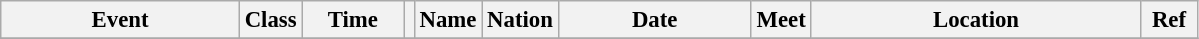<table class="wikitable" style="font-size: 95%;">
<tr>
<th style="width:10em">Event</th>
<th>Class</th>
<th style="width:4em">Time</th>
<th class="unsortable"></th>
<th>Name</th>
<th>Nation</th>
<th style="width:8em">Date</th>
<th>Meet</th>
<th style="width:14em">Location</th>
<th style="width:2em">Ref</th>
</tr>
<tr>
</tr>
</table>
